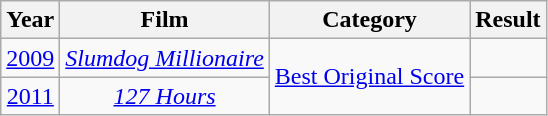<table class="wikitable">
<tr>
<th>Year</th>
<th>Film</th>
<th>Category</th>
<th>Result</th>
</tr>
<tr>
<td style="text-align:center;"><a href='#'>2009</a></td>
<td style="text-align:center;"><em><a href='#'>Slumdog Millionaire</a></em></td>
<td rowspan="2" style="text-align:center;"><a href='#'>Best Original Score</a></td>
<td></td>
</tr>
<tr>
<td style="text-align:center;"><a href='#'>2011</a></td>
<td style="text-align:center;"><em><a href='#'>127 Hours</a></em></td>
<td></td>
</tr>
</table>
